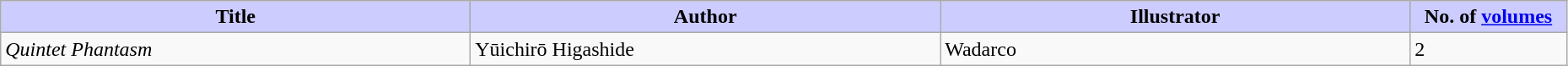<table class="wikitable" style="width: 98%;">
<tr>
<th width=30% style="background:#ccf;">Title</th>
<th width=30% style="background:#ccf;">Author</th>
<th width=30% style="background:#ccf;">Illustrator</th>
<th width=10% style="background:#ccf;">No. of <a href='#'>volumes</a></th>
</tr>
<tr>
<td><em>Quintet Phantasm</em></td>
<td>Yūichirō Higashide</td>
<td>Wadarco</td>
<td>2</td>
</tr>
</table>
